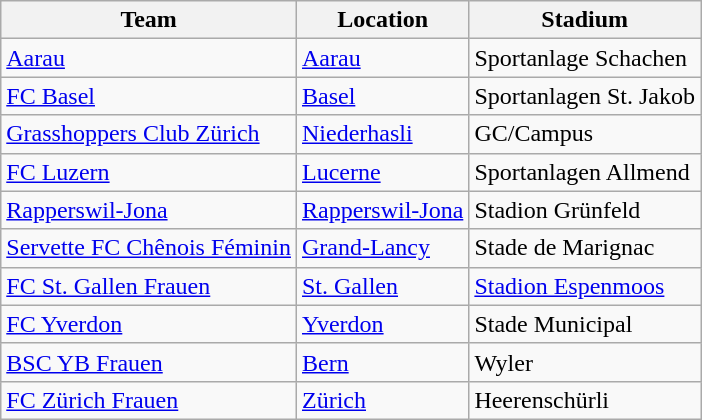<table class="wikitable sortable">
<tr>
<th>Team</th>
<th>Location</th>
<th>Stadium</th>
</tr>
<tr>
<td><a href='#'>Aarau</a></td>
<td><a href='#'>Aarau</a></td>
<td>Sportanlage Schachen</td>
</tr>
<tr>
<td><a href='#'>FC Basel</a></td>
<td><a href='#'>Basel</a></td>
<td>Sportanlagen St. Jakob</td>
</tr>
<tr>
<td><a href='#'>Grasshoppers Club Zürich</a></td>
<td><a href='#'>Niederhasli</a></td>
<td>GC/Campus</td>
</tr>
<tr>
<td><a href='#'>FC Luzern</a></td>
<td><a href='#'>Lucerne</a></td>
<td>Sportanlagen Allmend</td>
</tr>
<tr>
<td><a href='#'>Rapperswil-Jona</a></td>
<td><a href='#'>Rapperswil-Jona</a></td>
<td>Stadion Grünfeld</td>
</tr>
<tr>
<td><a href='#'>Servette FC Chênois Féminin</a></td>
<td><a href='#'>Grand-Lancy</a></td>
<td>Stade de Marignac</td>
</tr>
<tr>
<td><a href='#'>FC St. Gallen Frauen</a></td>
<td><a href='#'>St. Gallen</a></td>
<td><a href='#'>Stadion Espenmoos</a></td>
</tr>
<tr>
<td><a href='#'>FC Yverdon</a></td>
<td><a href='#'>Yverdon</a></td>
<td>Stade Municipal</td>
</tr>
<tr>
<td><a href='#'>BSC YB Frauen</a></td>
<td><a href='#'>Bern</a></td>
<td>Wyler</td>
</tr>
<tr>
<td><a href='#'>FC Zürich Frauen</a></td>
<td><a href='#'>Zürich</a></td>
<td>Heerenschürli</td>
</tr>
</table>
